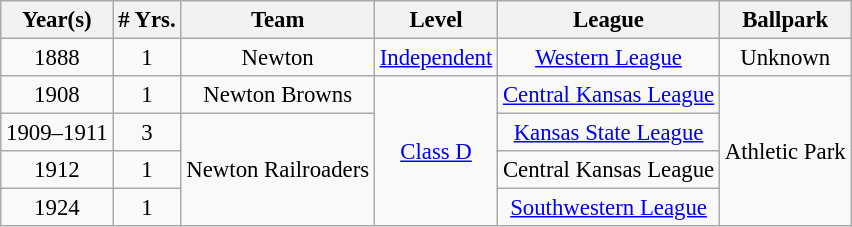<table class="wikitable" style="text-align:center; font-size: 95%;">
<tr>
<th>Year(s)</th>
<th># Yrs.</th>
<th>Team</th>
<th>Level</th>
<th>League</th>
<th>Ballpark</th>
</tr>
<tr>
<td>1888</td>
<td>1</td>
<td>Newton</td>
<td><a href='#'>Independent</a></td>
<td><a href='#'>Western League</a></td>
<td>Unknown</td>
</tr>
<tr>
<td>1908</td>
<td>1</td>
<td>Newton Browns</td>
<td rowspan=4><a href='#'>Class D</a></td>
<td><a href='#'>Central Kansas League</a></td>
<td rowspan=4>Athletic Park</td>
</tr>
<tr>
<td>1909–1911</td>
<td>3</td>
<td rowspan=3>Newton Railroaders</td>
<td><a href='#'>Kansas State League</a></td>
</tr>
<tr>
<td>1912</td>
<td>1</td>
<td>Central Kansas League</td>
</tr>
<tr>
<td>1924</td>
<td>1</td>
<td><a href='#'>Southwestern League</a></td>
</tr>
</table>
